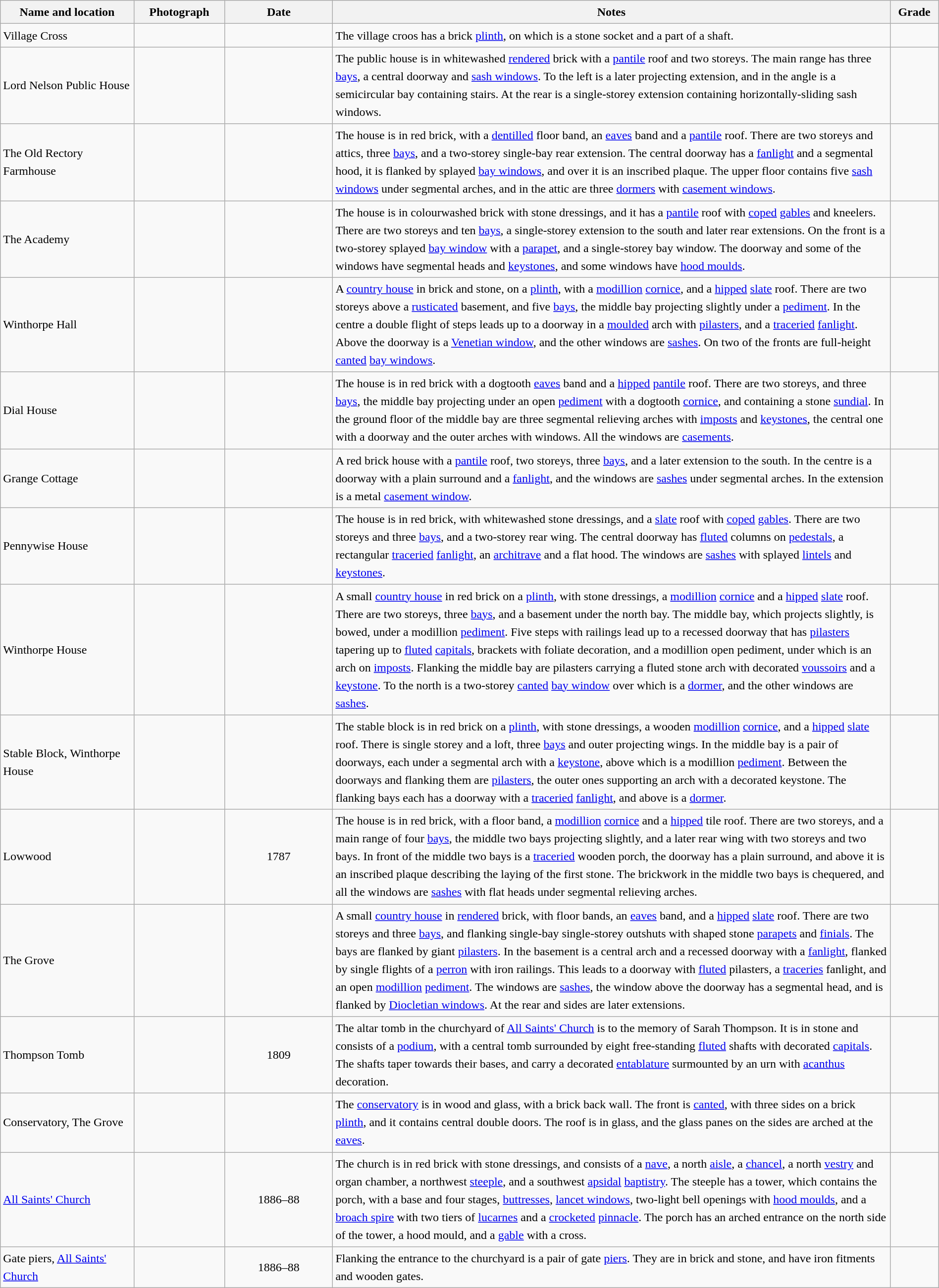<table class="wikitable sortable plainrowheaders" style="width:100%; border:0px; text-align:left; line-height:150%">
<tr>
<th scope="col"  style="width:150px">Name and location</th>
<th scope="col"  style="width:100px" class="unsortable">Photograph</th>
<th scope="col"  style="width:120px">Date</th>
<th scope="col"  style="width:650px" class="unsortable">Notes</th>
<th scope="col"  style="width:50px">Grade</th>
</tr>
<tr>
<td>Village Cross<br><small></small></td>
<td></td>
<td align="center"></td>
<td>The village croos has a brick <a href='#'>plinth</a>, on which is a stone socket and a part of a shaft.</td>
<td align="center" ></td>
</tr>
<tr>
<td>Lord Nelson Public House<br><small></small></td>
<td></td>
<td align="center"></td>
<td>The public house is in whitewashed <a href='#'>rendered</a> brick with a <a href='#'>pantile</a> roof and two storeys.  The main range has three <a href='#'>bays</a>, a central doorway and <a href='#'>sash windows</a>.  To the left is a later projecting extension, and in the angle is a semicircular bay containing stairs.  At the rear is a single-storey extension containing horizontally-sliding sash windows.</td>
<td align="center" ></td>
</tr>
<tr>
<td>The Old Rectory Farmhouse<br><small></small></td>
<td></td>
<td align="center"></td>
<td>The house is in red brick, with a <a href='#'>dentilled</a> floor band, an <a href='#'>eaves</a> band and a <a href='#'>pantile</a> roof.  There are two storeys and attics, three <a href='#'>bays</a>, and a two-storey single-bay rear extension.  The central doorway has a <a href='#'>fanlight</a> and a segmental hood, it is flanked by splayed <a href='#'>bay windows</a>, and over it is an inscribed plaque.  The upper floor contains five <a href='#'>sash windows</a> under segmental arches, and in the attic are three <a href='#'>dormers</a> with <a href='#'>casement windows</a>.</td>
<td align="center" ></td>
</tr>
<tr>
<td>The Academy<br><small></small></td>
<td></td>
<td align="center"></td>
<td>The house is in colourwashed brick with stone dressings, and it has a <a href='#'>pantile</a> roof with <a href='#'>coped</a> <a href='#'>gables</a> and kneelers.  There are two storeys and ten <a href='#'>bays</a>,  a single-storey extension to the south and later rear extensions.  On the front is a two-storey splayed <a href='#'>bay window</a> with a <a href='#'>parapet</a>, and a single-storey bay window.  The doorway and some of the windows have segmental heads and <a href='#'>keystones</a>, and some windows have <a href='#'>hood moulds</a>.</td>
<td align="center" ></td>
</tr>
<tr>
<td>Winthorpe Hall<br><small></small></td>
<td></td>
<td align="center"></td>
<td>A <a href='#'>country house</a> in brick and stone, on a <a href='#'>plinth</a>, with a <a href='#'>modillion</a> <a href='#'>cornice</a>, and a <a href='#'>hipped</a> <a href='#'>slate</a> roof.  There are two storeys above a <a href='#'>rusticated</a> basement, and five <a href='#'>bays</a>, the middle bay projecting slightly under a <a href='#'>pediment</a>.  In the centre a double flight of steps leads up to a doorway in a <a href='#'>moulded</a> arch with <a href='#'>pilasters</a>, and a <a href='#'>traceried</a> <a href='#'>fanlight</a>.  Above the doorway is a <a href='#'>Venetian window</a>, and the other windows are <a href='#'>sashes</a>.  On two of the fronts are full-height <a href='#'>canted</a> <a href='#'>bay windows</a>.</td>
<td align="center" ></td>
</tr>
<tr>
<td>Dial House<br><small></small></td>
<td></td>
<td align="center"></td>
<td>The house is in red brick with a dogtooth <a href='#'>eaves</a> band and a <a href='#'>hipped</a> <a href='#'>pantile</a> roof.  There are two storeys, and three <a href='#'>bays</a>, the middle bay projecting under an open <a href='#'>pediment</a> with a dogtooth <a href='#'>cornice</a>, and containing a stone <a href='#'>sundial</a>.  In the ground floor of the middle bay are three segmental relieving arches with <a href='#'>imposts</a> and <a href='#'>keystones</a>, the central one with a doorway and the outer arches with windows.  All the windows are <a href='#'>casements</a>.</td>
<td align="center" ></td>
</tr>
<tr>
<td>Grange Cottage<br><small></small></td>
<td></td>
<td align="center"></td>
<td>A red brick house with a <a href='#'>pantile</a> roof, two storeys, three <a href='#'>bays</a>, and a later extension to the south.  In the centre is a doorway with a plain surround and a <a href='#'>fanlight</a>, and the windows are <a href='#'>sashes</a> under segmental arches.  In the extension is a metal <a href='#'>casement window</a>.</td>
<td align="center" ></td>
</tr>
<tr>
<td>Pennywise House<br><small></small></td>
<td></td>
<td align="center"></td>
<td>The house is in red brick, with whitewashed stone dressings, and a <a href='#'>slate</a> roof with <a href='#'>coped</a> <a href='#'>gables</a>.  There are two storeys and three <a href='#'>bays</a>, and a two-storey rear wing.  The central doorway has <a href='#'>fluted</a> columns on <a href='#'>pedestals</a>, a rectangular <a href='#'>traceried</a> <a href='#'>fanlight</a>, an <a href='#'>architrave</a> and a flat hood.  The windows are <a href='#'>sashes</a> with splayed <a href='#'>lintels</a> and <a href='#'>keystones</a>.</td>
<td align="center" ></td>
</tr>
<tr>
<td>Winthorpe House<br><small></small></td>
<td></td>
<td align="center"></td>
<td>A small <a href='#'>country house</a> in red brick on a <a href='#'>plinth</a>, with stone dressings, a <a href='#'>modillion</a> <a href='#'>cornice</a> and a <a href='#'>hipped</a> <a href='#'>slate</a> roof.  There are two storeys, three <a href='#'>bays</a>, and a basement under the north bay.  The middle bay, which projects slightly, is bowed, under a modillion <a href='#'>pediment</a>.  Five steps with railings lead up to a recessed doorway that has <a href='#'>pilasters</a> tapering up to <a href='#'>fluted</a> <a href='#'>capitals</a>, brackets with foliate decoration, and a modillion open pediment, under which is an arch on <a href='#'>imposts</a>.  Flanking the middle bay are pilasters carrying a fluted stone arch with decorated <a href='#'>voussoirs</a> and a <a href='#'>keystone</a>.  To the north is a two-storey <a href='#'>canted</a> <a href='#'>bay window</a> over which is a <a href='#'>dormer</a>, and the other windows are <a href='#'>sashes</a>.</td>
<td align="center" ></td>
</tr>
<tr>
<td>Stable Block, Winthorpe House<br><small></small></td>
<td></td>
<td align="center"></td>
<td>The stable block is in red brick on a <a href='#'>plinth</a>, with stone dressings, a wooden <a href='#'>modillion</a> <a href='#'>cornice</a>, and a <a href='#'>hipped</a> <a href='#'>slate</a> roof.  There is  single storey and a loft, three <a href='#'>bays</a> and outer projecting wings.  In the middle bay is a pair of doorways, each under a segmental arch with a <a href='#'>keystone</a>, above which is a modillion <a href='#'>pediment</a>.  Between the doorways and flanking them are <a href='#'>pilasters</a>, the outer ones supporting an arch with a decorated keystone.  The flanking bays each has a doorway with a <a href='#'>traceried</a> <a href='#'>fanlight</a>, and above is a <a href='#'>dormer</a>.</td>
<td align="center" ></td>
</tr>
<tr>
<td>Lowwood<br><small></small></td>
<td></td>
<td align="center">1787</td>
<td>The house is in red brick, with a floor band, a <a href='#'>modillion</a> <a href='#'>cornice</a> and a <a href='#'>hipped</a> tile roof.  There are two storeys, and a main range of four <a href='#'>bays</a>, the middle two bays projecting slightly, and a later rear wing with two storeys and two bays.  In front of the middle two bays is a <a href='#'>traceried</a> wooden porch, the doorway has a plain surround, and above it is an inscribed plaque describing the laying of the first stone.  The brickwork in the middle two bays is chequered, and all the windows are <a href='#'>sashes</a> with flat heads under segmental relieving arches.</td>
<td align="center" ></td>
</tr>
<tr>
<td>The Grove<br><small></small></td>
<td></td>
<td align="center"></td>
<td>A small <a href='#'>country house</a> in <a href='#'>rendered</a> brick, with floor bands, an <a href='#'>eaves</a> band, and a <a href='#'>hipped</a> <a href='#'>slate</a> roof.  There are two storeys and three <a href='#'>bays</a>, and flanking single-bay single-storey outshuts with shaped stone <a href='#'>parapets</a> and <a href='#'>finials</a>.  The bays are flanked by giant <a href='#'>pilasters</a>.  In the basement is a central arch and a recessed doorway with a <a href='#'>fanlight</a>, flanked by single flights of a <a href='#'>perron</a> with iron railings.  This leads to a doorway with <a href='#'>fluted</a> pilasters, a <a href='#'>traceries</a> fanlight, and an open <a href='#'>modillion</a> <a href='#'>pediment</a>. The windows are <a href='#'>sashes</a>, the window above the doorway has a segmental head, and is flanked by <a href='#'>Diocletian windows</a>.  At the rear and sides are later extensions.</td>
<td align="center" ></td>
</tr>
<tr>
<td>Thompson Tomb<br><small></small></td>
<td></td>
<td align="center">1809</td>
<td>The altar tomb in the churchyard of <a href='#'>All Saints' Church</a> is to the memory of Sarah Thompson.  It is in stone and consists of a <a href='#'>podium</a>, with a central tomb surrounded by eight free-standing <a href='#'>fluted</a> shafts with decorated <a href='#'>capitals</a>.  The shafts taper towards their bases, and carry a decorated <a href='#'>entablature</a> surmounted by an urn with <a href='#'>acanthus</a> decoration.</td>
<td align="center" ></td>
</tr>
<tr>
<td>Conservatory, The Grove<br><small></small></td>
<td></td>
<td align="center"></td>
<td>The <a href='#'>conservatory</a> is in wood and glass, with a brick back wall.  The front is <a href='#'>canted</a>, with three sides on a brick <a href='#'>plinth</a>, and it contains central double doors.  The roof is in glass, and the glass panes on the sides are arched at the <a href='#'>eaves</a>.</td>
<td align="center" ></td>
</tr>
<tr>
<td><a href='#'>All Saints' Church</a><br><small></small></td>
<td></td>
<td align="center">1886–88</td>
<td>The church is in red brick with stone dressings, and consists of a <a href='#'>nave</a>, a north <a href='#'>aisle</a>, a <a href='#'>chancel</a>, a north <a href='#'>vestry</a> and organ chamber, a northwest <a href='#'>steeple</a>, and a southwest <a href='#'>apsidal</a> <a href='#'>baptistry</a>.  The steeple has a tower, which contains the porch, with a base and four stages, <a href='#'>buttresses</a>, <a href='#'>lancet windows</a>, two-light bell openings with <a href='#'>hood moulds</a>, and a <a href='#'>broach spire</a> with two tiers of <a href='#'>lucarnes</a> and a <a href='#'>crocketed</a> <a href='#'>pinnacle</a>.  The porch has an arched entrance on the north side of the tower, a hood mould, and a <a href='#'>gable</a> with a cross.</td>
<td align="center" ></td>
</tr>
<tr>
<td>Gate piers, <a href='#'>All Saints' Church</a><br><small></small></td>
<td></td>
<td align="center">1886–88</td>
<td>Flanking the entrance to the churchyard is a pair of gate <a href='#'>piers</a>.  They are in brick and stone, and have iron fitments and wooden gates.</td>
<td align="center" ></td>
</tr>
<tr>
</tr>
</table>
